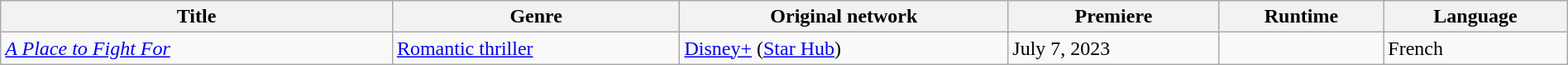<table class="wikitable sortable" style="width:100%;">
<tr>
<th scope="col" style="width:25%;">Title</th>
<th>Genre</th>
<th>Original network</th>
<th>Premiere</th>
<th>Runtime</th>
<th>Language</th>
</tr>
<tr>
<td><em><a href='#'>A Place to Fight For</a></em></td>
<td><a href='#'>Romantic thriller</a></td>
<td><a href='#'>Disney+</a> (<a href='#'>Star Hub</a>)</td>
<td>July 7, 2023</td>
<td></td>
<td>French</td>
</tr>
</table>
